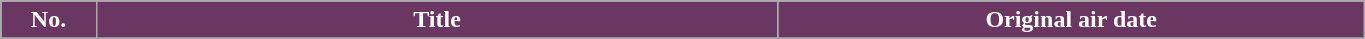<table class="wikitable plainrowheaders" width="72%">
<tr>
<th scope="col" style="background-color: #6a3763; color: #FFFFFF;" width=7%>No.</th>
<th scope="col" style="background-color: #6a3763; color: #FFFFFF;" width=50%>Title</th>
<th scope="col" style="background-color: #6a3763; color: #FFFFFF;">Original air date</th>
</tr>
<tr>
</tr>
</table>
